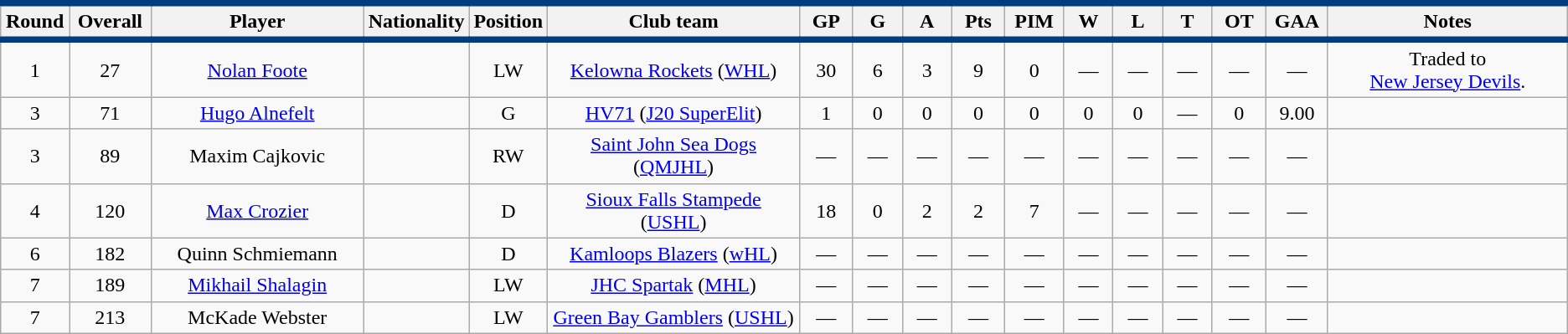<table class="wikitable sortable" style="text-align:center">
<tr style= "background:#FFFFFF; border-top:#003D7C 5px solid; border-bottom:#003D7C 5px solid;">
<th style="width:3em">Round</th>
<th style="width:4em">Overall</th>
<th style="width:15em">Player</th>
<th style="width:3em">Nationality</th>
<th style="width:3em">Position</th>
<th style="width:20em">Club team</th>
<th style="width:3em">GP</th>
<th style="width:3em">G</th>
<th style="width:3em">A</th>
<th style="width:3em">Pts</th>
<th style="width:3em">PIM</th>
<th style="width:3em">W</th>
<th style="width:3em">L</th>
<th style="width:3em">T</th>
<th style="width:3em">OT</th>
<th style="width:3em">GAA</th>
<th style="width:20em">Notes</th>
</tr>
<tr>
<td>1</td>
<td>27</td>
<td><a href='#'>Nolan Foote</a></td>
<td></td>
<td>LW</td>
<td><a href='#'>Kelowna Rockets</a> (<a href='#'>WHL</a>)</td>
<td>30</td>
<td>6</td>
<td>3</td>
<td>9</td>
<td>0</td>
<td>—</td>
<td>—</td>
<td>—</td>
<td>—</td>
<td>—</td>
<td>Traded to <br><a href='#'>New Jersey Devils</a>.</td>
</tr>
<tr>
<td>3</td>
<td>71</td>
<td><a href='#'>Hugo Alnefelt</a></td>
<td></td>
<td>G</td>
<td><a href='#'>HV71</a> (<a href='#'>J20 SuperElit</a>)</td>
<td>1</td>
<td>0</td>
<td>0</td>
<td>0</td>
<td>0</td>
<td>0</td>
<td>0</td>
<td>—</td>
<td>0</td>
<td>9.00</td>
<td></td>
</tr>
<tr>
<td>3</td>
<td>89</td>
<td>Maxim Cajkovic</td>
<td></td>
<td>RW</td>
<td><a href='#'>Saint John Sea Dogs</a> (<a href='#'>QMJHL</a>)</td>
<td>—</td>
<td>—</td>
<td>—</td>
<td>—</td>
<td>—</td>
<td>—</td>
<td>—</td>
<td>—</td>
<td>—</td>
<td>—</td>
<td></td>
</tr>
<tr>
<td>4</td>
<td>120</td>
<td><a href='#'>Max Crozier</a></td>
<td></td>
<td>D</td>
<td><a href='#'>Sioux Falls Stampede</a> (<a href='#'>USHL</a>)</td>
<td>18</td>
<td>0</td>
<td>2</td>
<td>2</td>
<td>7</td>
<td>—</td>
<td>—</td>
<td>—</td>
<td>—</td>
<td>—</td>
<td></td>
</tr>
<tr>
<td>6</td>
<td>182</td>
<td>Quinn Schmiemann</td>
<td></td>
<td>D</td>
<td><a href='#'>Kamloops Blazers</a> (<a href='#'>wHL</a>)</td>
<td>—</td>
<td>—</td>
<td>—</td>
<td>—</td>
<td>—</td>
<td>—</td>
<td>—</td>
<td>—</td>
<td>—</td>
<td>—</td>
<td></td>
</tr>
<tr>
<td>7</td>
<td>189</td>
<td><a href='#'>Mikhail Shalagin</a></td>
<td></td>
<td>LW</td>
<td><a href='#'>JHC Spartak</a> (<a href='#'>MHL</a>)</td>
<td>—</td>
<td>—</td>
<td>—</td>
<td>—</td>
<td>—</td>
<td>—</td>
<td>—</td>
<td>—</td>
<td>—</td>
<td>—</td>
<td></td>
</tr>
<tr>
<td>7</td>
<td>213</td>
<td>McKade Webster</td>
<td></td>
<td>LW</td>
<td><a href='#'>Green Bay Gamblers</a> (<a href='#'>USHL</a>)</td>
<td>—</td>
<td>—</td>
<td>—</td>
<td>—</td>
<td>—</td>
<td>—</td>
<td>—</td>
<td>—</td>
<td>—</td>
<td>—</td>
<td></td>
</tr>
</table>
